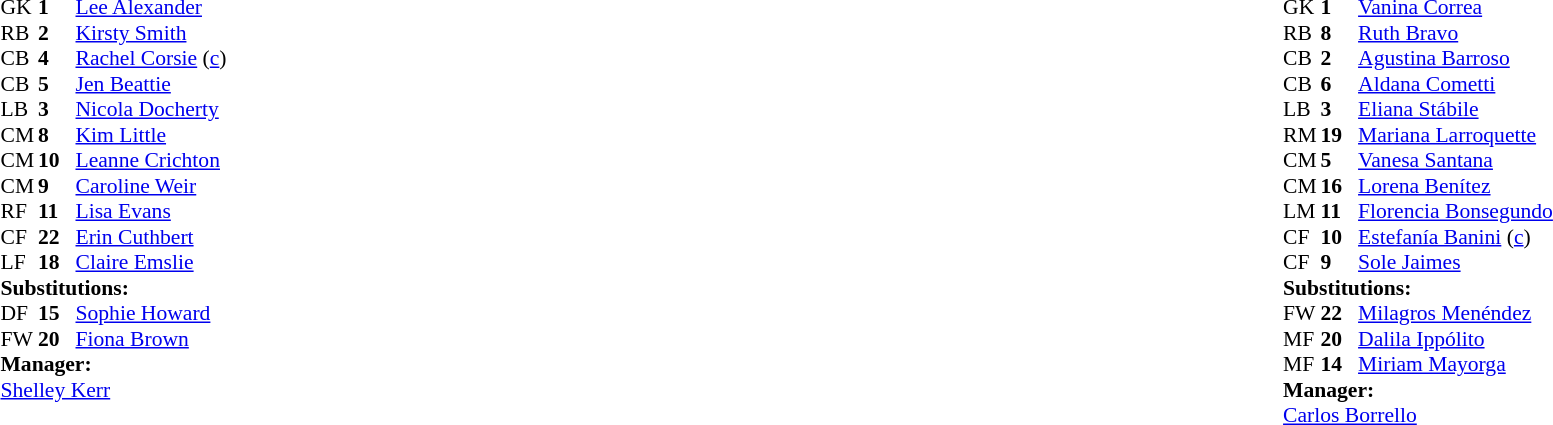<table width="100%">
<tr>
<td valign="top" width="40%"><br><table style="font-size:90%" cellspacing="0" cellpadding="0">
<tr>
<th width=25></th>
<th width=25></th>
</tr>
<tr>
<td>GK</td>
<td><strong>1</strong></td>
<td><a href='#'>Lee Alexander</a></td>
<td></td>
</tr>
<tr>
<td>RB</td>
<td><strong>2</strong></td>
<td><a href='#'>Kirsty Smith</a></td>
<td></td>
<td></td>
</tr>
<tr>
<td>CB</td>
<td><strong>4</strong></td>
<td><a href='#'>Rachel Corsie</a> (<a href='#'>c</a>)</td>
</tr>
<tr>
<td>CB</td>
<td><strong>5</strong></td>
<td><a href='#'>Jen Beattie</a></td>
</tr>
<tr>
<td>LB</td>
<td><strong>3</strong></td>
<td><a href='#'>Nicola Docherty</a></td>
</tr>
<tr>
<td>CM</td>
<td><strong>8</strong></td>
<td><a href='#'>Kim Little</a></td>
</tr>
<tr>
<td>CM</td>
<td><strong>10</strong></td>
<td><a href='#'>Leanne Crichton</a></td>
</tr>
<tr>
<td>CM</td>
<td><strong>9</strong></td>
<td><a href='#'>Caroline Weir</a></td>
<td></td>
</tr>
<tr>
<td>RF</td>
<td><strong>11</strong></td>
<td><a href='#'>Lisa Evans</a></td>
<td></td>
<td></td>
</tr>
<tr>
<td>CF</td>
<td><strong>22</strong></td>
<td><a href='#'>Erin Cuthbert</a></td>
<td></td>
</tr>
<tr>
<td>LF</td>
<td><strong>18</strong></td>
<td><a href='#'>Claire Emslie</a></td>
</tr>
<tr>
<td colspan=3><strong>Substitutions:</strong></td>
</tr>
<tr>
<td>DF</td>
<td><strong>15</strong></td>
<td><a href='#'>Sophie Howard</a></td>
<td></td>
<td></td>
</tr>
<tr>
<td>FW</td>
<td><strong>20</strong></td>
<td><a href='#'>Fiona Brown</a></td>
<td></td>
<td></td>
</tr>
<tr>
<td colspan=3><strong>Manager:</strong></td>
</tr>
<tr>
<td colspan=3><a href='#'>Shelley Kerr</a></td>
</tr>
</table>
</td>
<td valign="top"></td>
<td valign="top" width="50%"><br><table style="font-size:90%; margin:auto" cellspacing="0" cellpadding="0">
<tr>
<th width=25></th>
<th width=25></th>
</tr>
<tr>
<td>GK</td>
<td><strong>1</strong></td>
<td><a href='#'>Vanina Correa</a></td>
</tr>
<tr>
<td>RB</td>
<td><strong>8</strong></td>
<td><a href='#'>Ruth Bravo</a></td>
</tr>
<tr>
<td>CB</td>
<td><strong>2</strong></td>
<td><a href='#'>Agustina Barroso</a></td>
</tr>
<tr>
<td>CB</td>
<td><strong>6</strong></td>
<td><a href='#'>Aldana Cometti</a></td>
</tr>
<tr>
<td>LB</td>
<td><strong>3</strong></td>
<td><a href='#'>Eliana Stábile</a></td>
</tr>
<tr>
<td>RM</td>
<td><strong>19</strong></td>
<td><a href='#'>Mariana Larroquette</a></td>
<td></td>
</tr>
<tr>
<td>CM</td>
<td><strong>5</strong></td>
<td><a href='#'>Vanesa Santana</a></td>
<td></td>
<td></td>
</tr>
<tr>
<td>CM</td>
<td><strong>16</strong></td>
<td><a href='#'>Lorena Benítez</a></td>
</tr>
<tr>
<td>LM</td>
<td><strong>11</strong></td>
<td><a href='#'>Florencia Bonsegundo</a></td>
</tr>
<tr>
<td>CF</td>
<td><strong>10</strong></td>
<td><a href='#'>Estefanía Banini</a> (<a href='#'>c</a>)</td>
<td></td>
<td></td>
</tr>
<tr>
<td>CF</td>
<td><strong>9</strong></td>
<td><a href='#'>Sole Jaimes</a></td>
<td></td>
<td></td>
</tr>
<tr>
<td colspan=3><strong>Substitutions:</strong></td>
</tr>
<tr>
<td>FW</td>
<td><strong>22</strong></td>
<td><a href='#'>Milagros Menéndez</a></td>
<td></td>
<td></td>
</tr>
<tr>
<td>MF</td>
<td><strong>20</strong></td>
<td><a href='#'>Dalila Ippólito</a></td>
<td></td>
<td></td>
</tr>
<tr>
<td>MF</td>
<td><strong>14</strong></td>
<td><a href='#'>Miriam Mayorga</a></td>
<td></td>
<td></td>
</tr>
<tr>
<td colspan=3><strong>Manager:</strong></td>
</tr>
<tr>
<td colspan=3><a href='#'>Carlos Borrello</a></td>
</tr>
</table>
</td>
</tr>
</table>
